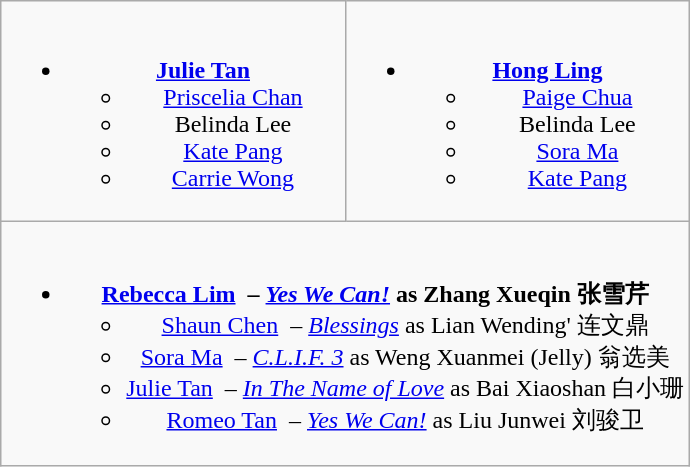<table class="wikitable" style="text-align:center">
<tr>
<td valign="top" width="50%"><br><div></div><ul><li><strong><a href='#'>Julie Tan</a></strong><ul><li><a href='#'>Priscelia Chan</a></li><li>Belinda Lee</li><li><a href='#'>Kate Pang</a></li><li><a href='#'>Carrie Wong</a></li></ul></li></ul></td>
<td valign="top" width="50%"><br><div></div><ul><li><strong><a href='#'>Hong Ling</a></strong><ul><li><a href='#'>Paige Chua</a></li><li>Belinda Lee</li><li><a href='#'>Sora Ma</a></li><li><a href='#'>Kate Pang</a></li></ul></li></ul></td>
</tr>
<tr>
<td colspan=2 valign="top" width="100%"><br><div></div><ul><li><strong><a href='#'>Rebecca Lim</a>  – <em><a href='#'>Yes We Can!</a></em> as Zhang Xueqin 张雪芹</strong><ul><li><a href='#'>Shaun Chen</a>  – <em><a href='#'>Blessings</a></em> as Lian Wending' 连文鼎</li><li><a href='#'>Sora Ma</a>  – <em><a href='#'>C.L.I.F. 3</a></em> as Weng Xuanmei (Jelly) 翁选美</li><li><a href='#'>Julie Tan</a>  – <em><a href='#'>In The Name of Love</a></em> as Bai Xiaoshan 白小珊</li><li><a href='#'>Romeo Tan</a>  – <em><a href='#'>Yes We Can!</a></em> as Liu Junwei 刘骏卫</li></ul></li></ul></td>
</tr>
</table>
